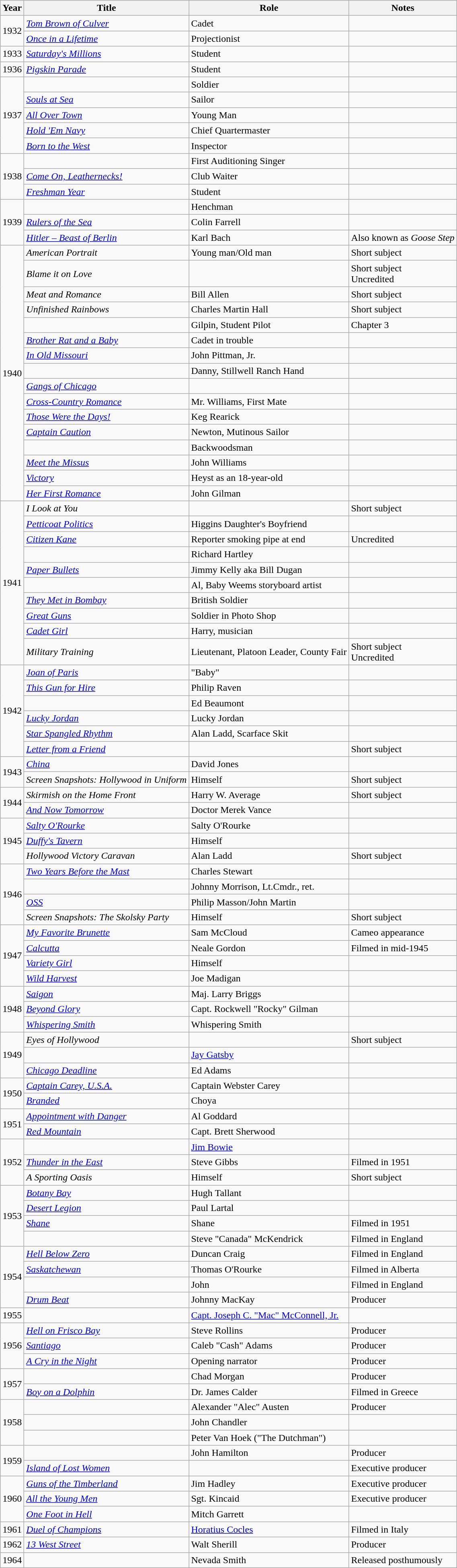<table class="wikitable sortable">
<tr>
<th>Year</th>
<th>Title</th>
<th>Role</th>
<th class="unsortable">Notes</th>
</tr>
<tr>
<td rowspan="2">1932</td>
<td><em><a href='#'>Tom Brown of Culver</a></em></td>
<td>Cadet</td>
<td></td>
</tr>
<tr>
<td><em><a href='#'>Once in a Lifetime</a></em></td>
<td>Projectionist</td>
<td></td>
</tr>
<tr>
<td>1933</td>
<td><em><a href='#'>Saturday's Millions</a></em></td>
<td>Student</td>
<td></td>
</tr>
<tr>
<td>1936</td>
<td><em><a href='#'>Pigskin Parade</a></em></td>
<td>Student</td>
<td></td>
</tr>
<tr>
<td rowspan="5">1937</td>
<td></td>
<td>Soldier</td>
<td></td>
</tr>
<tr>
<td><em><a href='#'>Souls at Sea</a></em></td>
<td>Sailor</td>
<td></td>
</tr>
<tr>
<td><em><a href='#'>All Over Town</a></em></td>
<td>Young Man</td>
<td></td>
</tr>
<tr>
<td><em><a href='#'>Hold 'Em Navy</a></em></td>
<td>Chief Quartermaster</td>
<td></td>
</tr>
<tr>
<td><em><a href='#'>Born to the West</a></em></td>
<td>Inspector</td>
<td></td>
</tr>
<tr>
<td rowspan="3">1938</td>
<td></td>
<td>First Auditioning Singer</td>
<td></td>
</tr>
<tr>
<td><em><a href='#'>Come On, Leathernecks!</a></em></td>
<td>Club Waiter</td>
<td></td>
</tr>
<tr>
<td><em><a href='#'>Freshman Year</a></em></td>
<td>Student</td>
<td></td>
</tr>
<tr>
<td rowspan="3">1939</td>
<td></td>
<td>Henchman</td>
<td></td>
</tr>
<tr>
<td><em><a href='#'>Rulers of the Sea</a></em></td>
<td>Colin Farrell</td>
<td></td>
</tr>
<tr>
<td><em><a href='#'>Hitler – Beast of Berlin</a></em></td>
<td>Karl Bach</td>
<td>Also known as <em>Goose Step</em></td>
</tr>
<tr>
<td rowspan="16">1940</td>
<td><em>American Portrait</em></td>
<td>Young man/Old man</td>
<td>Short subject</td>
</tr>
<tr>
<td><em>Blame it on Love</em></td>
<td></td>
<td>Short subject<br>Uncredited</td>
</tr>
<tr>
<td><em>Meat and Romance</em></td>
<td>Bill Allen</td>
<td>Short subject</td>
</tr>
<tr>
<td><em>Unfinished Rainbows</em></td>
<td>Charles Martin Hall</td>
<td>Short subject</td>
</tr>
<tr>
<td></td>
<td>Gilpin, Student Pilot</td>
<td>Chapter 3</td>
</tr>
<tr>
<td><em><a href='#'>Brother Rat and a Baby</a></em></td>
<td>Cadet in trouble</td>
<td></td>
</tr>
<tr>
<td><em><a href='#'>In Old Missouri</a></em></td>
<td>John Pittman, Jr.</td>
<td></td>
</tr>
<tr>
<td></td>
<td>Danny, Stillwell Ranch Hand</td>
<td></td>
</tr>
<tr>
<td><em><a href='#'>Gangs of Chicago</a></em></td>
<td></td>
<td></td>
</tr>
<tr>
<td><em><a href='#'>Cross-Country Romance</a></em></td>
<td>Mr. Williams, First Mate</td>
<td></td>
</tr>
<tr>
<td><em><a href='#'>Those Were the Days!</a></em></td>
<td>Keg Rearick</td>
<td></td>
</tr>
<tr>
<td><em><a href='#'>Captain Caution</a></em></td>
<td>Newton, Mutinous Sailor</td>
<td></td>
</tr>
<tr>
<td></td>
<td>Backwoodsman</td>
<td></td>
</tr>
<tr>
<td><em><a href='#'>Meet the Missus</a></em></td>
<td>John Williams</td>
<td></td>
</tr>
<tr>
<td><em><a href='#'>Victory</a></em></td>
<td>Heyst as an 18-year-old</td>
<td></td>
</tr>
<tr>
<td><em><a href='#'>Her First Romance</a></em></td>
<td>John Gilman</td>
<td></td>
</tr>
<tr>
<td rowspan="10">1941</td>
<td><em>I Look at You</em></td>
<td></td>
<td>Short subject</td>
</tr>
<tr>
<td><em><a href='#'>Petticoat Politics</a></em></td>
<td>Higgins Daughter's Boyfriend</td>
<td></td>
</tr>
<tr>
<td><em><a href='#'>Citizen Kane</a></em></td>
<td>Reporter smoking pipe at end</td>
<td>Uncredited</td>
</tr>
<tr>
<td></td>
<td>Richard Hartley</td>
<td></td>
</tr>
<tr>
<td><em><a href='#'>Paper Bullets</a></em></td>
<td>Jimmy Kelly aka Bill Dugan</td>
<td></td>
</tr>
<tr>
<td></td>
<td>Al, Baby Weems storyboard artist</td>
<td></td>
</tr>
<tr>
<td><em><a href='#'>They Met in Bombay</a></em></td>
<td>British Soldier</td>
<td></td>
</tr>
<tr>
<td><em><a href='#'>Great Guns</a></em></td>
<td>Soldier in Photo Shop</td>
<td></td>
</tr>
<tr>
<td><em><a href='#'>Cadet Girl</a></em></td>
<td>Harry, musician</td>
<td></td>
</tr>
<tr>
<td><em>Military Training</em></td>
<td>Lieutenant, Platoon Leader, County Fair</td>
<td>Short subject<br>Uncredited</td>
</tr>
<tr>
<td rowspan="6">1942</td>
<td><em><a href='#'>Joan of Paris</a></em></td>
<td>"Baby"</td>
<td></td>
</tr>
<tr>
<td><em><a href='#'>This Gun for Hire</a></em></td>
<td>Philip Raven</td>
<td></td>
</tr>
<tr>
<td></td>
<td>Ed Beaumont</td>
<td></td>
</tr>
<tr>
<td><em><a href='#'>Lucky Jordan</a></em></td>
<td>Lucky Jordan</td>
<td></td>
</tr>
<tr>
<td><em><a href='#'>Star Spangled Rhythm</a></em></td>
<td>Alan Ladd, Scarface Skit</td>
<td></td>
</tr>
<tr>
<td><em><a href='#'>Letter from a Friend</a></em></td>
<td></td>
<td>Short subject</td>
</tr>
<tr>
<td rowspan="2">1943</td>
<td><em><a href='#'>China</a></em></td>
<td>David Jones</td>
<td></td>
</tr>
<tr>
<td><em>Screen Snapshots: Hollywood in Uniform</em></td>
<td>Himself</td>
<td>Short subject</td>
</tr>
<tr>
<td rowspan="2">1944</td>
<td><em>Skirmish on the Home Front</em></td>
<td>Harry W. Average</td>
<td>Short subject</td>
</tr>
<tr>
<td><em><a href='#'>And Now Tomorrow</a></em></td>
<td>Doctor Merek Vance</td>
<td></td>
</tr>
<tr>
<td rowspan="3">1945</td>
<td><em><a href='#'>Salty O'Rourke</a></em></td>
<td>Salty O'Rourke</td>
<td></td>
</tr>
<tr>
<td><em><a href='#'>Duffy's Tavern</a></em></td>
<td>Himself</td>
<td></td>
</tr>
<tr>
<td><em>Hollywood Victory Caravan</em></td>
<td>Alan Ladd</td>
<td>Short subject</td>
</tr>
<tr>
<td rowspan="4">1946</td>
<td><em><a href='#'>Two Years Before the Mast</a></em></td>
<td>Charles Stewart</td>
<td></td>
</tr>
<tr>
<td></td>
<td>Johnny Morrison, Lt.Cmdr., ret.</td>
<td></td>
</tr>
<tr>
<td><em><a href='#'>OSS</a></em></td>
<td>Philip Masson/John Martin</td>
<td></td>
</tr>
<tr>
<td><em>Screen Snapshots: The Skolsky Party</em></td>
<td>Himself</td>
<td>Short subject</td>
</tr>
<tr>
<td rowspan="4">1947</td>
<td><em><a href='#'>My Favorite Brunette</a></em></td>
<td>Sam McCloud</td>
<td>Cameo appearance</td>
</tr>
<tr>
<td><em><a href='#'>Calcutta</a></em></td>
<td>Neale Gordon</td>
<td>Filmed in mid-1945</td>
</tr>
<tr>
<td><em><a href='#'>Variety Girl</a></em></td>
<td>Himself</td>
<td></td>
</tr>
<tr>
<td><em><a href='#'>Wild Harvest</a></em></td>
<td>Joe Madigan</td>
<td></td>
</tr>
<tr>
<td rowspan="3">1948</td>
<td><em><a href='#'>Saigon</a></em></td>
<td>Maj. Larry Briggs</td>
<td></td>
</tr>
<tr>
<td><em><a href='#'>Beyond Glory</a></em></td>
<td>Capt. Rockwell "Rocky" Gilman</td>
<td></td>
</tr>
<tr>
<td><em><a href='#'>Whispering Smith</a></em></td>
<td>Whispering Smith</td>
<td></td>
</tr>
<tr>
<td rowspan="3">1949</td>
<td><em>Eyes of Hollywood</em></td>
<td></td>
<td>Short subject</td>
</tr>
<tr>
<td></td>
<td><a href='#'>Jay Gatsby</a></td>
<td></td>
</tr>
<tr>
<td><em><a href='#'>Chicago Deadline</a></em></td>
<td>Ed Adams</td>
<td></td>
</tr>
<tr>
<td rowspan="2">1950</td>
<td><em><a href='#'>Captain Carey, U.S.A.</a></em></td>
<td>Captain Webster Carey</td>
<td></td>
</tr>
<tr>
<td><em><a href='#'>Branded</a></em></td>
<td>Choya</td>
<td></td>
</tr>
<tr>
<td rowspan="2">1951</td>
<td><em><a href='#'>Appointment with Danger</a></em></td>
<td>Al Goddard</td>
<td></td>
</tr>
<tr>
<td><em><a href='#'>Red Mountain</a></em></td>
<td>Capt. Brett Sherwood</td>
<td></td>
</tr>
<tr>
<td rowspan="3">1952</td>
<td></td>
<td><a href='#'>Jim Bowie</a></td>
<td></td>
</tr>
<tr>
<td><em><a href='#'>Thunder in the East</a></em></td>
<td>Steve Gibbs</td>
<td>Filmed in 1951</td>
</tr>
<tr>
<td><em>A Sporting Oasis</em></td>
<td>Himself</td>
<td>Short subject</td>
</tr>
<tr>
<td rowspan="4">1953</td>
<td><em><a href='#'>Botany Bay</a></em></td>
<td>Hugh Tallant</td>
<td></td>
</tr>
<tr>
<td><em><a href='#'>Desert Legion</a></em></td>
<td>Paul Lartal</td>
<td></td>
</tr>
<tr>
<td><em><a href='#'>Shane</a></em></td>
<td>Shane</td>
<td>Filmed in 1951</td>
</tr>
<tr>
<td></td>
<td>Steve "Canada" McKendrick</td>
<td>Filmed in England</td>
</tr>
<tr>
<td rowspan="4">1954</td>
<td><em><a href='#'>Hell Below Zero</a></em></td>
<td>Duncan Craig</td>
<td>Filmed in England</td>
</tr>
<tr>
<td><em><a href='#'>Saskatchewan</a></em></td>
<td>Thomas O'Rourke</td>
<td>Filmed in Alberta</td>
</tr>
<tr>
<td></td>
<td>John</td>
<td>Filmed in England</td>
</tr>
<tr>
<td><em><a href='#'>Drum Beat</a></em></td>
<td>Johnny MacKay</td>
<td>Producer</td>
</tr>
<tr>
<td>1955</td>
<td></td>
<td><a href='#'>Capt. Joseph C. "Mac" McConnell, Jr.</a></td>
<td></td>
</tr>
<tr>
<td rowspan="3">1956</td>
<td><em><a href='#'>Hell on Frisco Bay</a></em></td>
<td>Steve Rollins</td>
<td>Producer</td>
</tr>
<tr>
<td><em><a href='#'>Santiago</a></em></td>
<td>Caleb "Cash" Adams</td>
<td>Producer</td>
</tr>
<tr>
<td><em><a href='#'>A Cry in the Night</a></em></td>
<td>Opening narrator</td>
<td>Producer</td>
</tr>
<tr>
<td rowspan="2">1957</td>
<td></td>
<td>Chad Morgan</td>
<td>Producer</td>
</tr>
<tr>
<td><em><a href='#'>Boy on a Dolphin</a></em></td>
<td>Dr. James Calder</td>
<td>Filmed in Greece</td>
</tr>
<tr>
<td rowspan="3">1958</td>
<td></td>
<td>Alexander "Alec" Austen</td>
<td>Producer</td>
</tr>
<tr>
<td></td>
<td>John Chandler</td>
<td></td>
</tr>
<tr>
<td></td>
<td>Peter Van Hoek ("The Dutchman")</td>
<td></td>
</tr>
<tr>
<td rowspan="2">1959</td>
<td></td>
<td>John Hamilton</td>
<td>Producer</td>
</tr>
<tr>
<td><em><a href='#'>Island of Lost Women</a></em></td>
<td></td>
<td>Executive producer</td>
</tr>
<tr>
<td rowspan="3">1960</td>
<td><em><a href='#'>Guns of the Timberland</a></em></td>
<td>Jim Hadley</td>
<td>Executive producer</td>
</tr>
<tr>
<td><em><a href='#'>All the Young Men</a></em></td>
<td>Sgt. Kincaid</td>
<td>Executive producer</td>
</tr>
<tr>
<td><em><a href='#'>One Foot in Hell</a></em></td>
<td>Mitch Garrett</td>
<td></td>
</tr>
<tr>
<td>1961</td>
<td><em><a href='#'>Duel of Champions</a></em></td>
<td><a href='#'>Horatius Cocles</a></td>
<td>Filmed in Italy</td>
</tr>
<tr>
<td>1962</td>
<td><em><a href='#'>13 West Street</a></em></td>
<td>Walt Sherill</td>
<td>Producer</td>
</tr>
<tr>
<td>1964</td>
<td></td>
<td>Nevada Smith</td>
<td>Released posthumously</td>
</tr>
</table>
